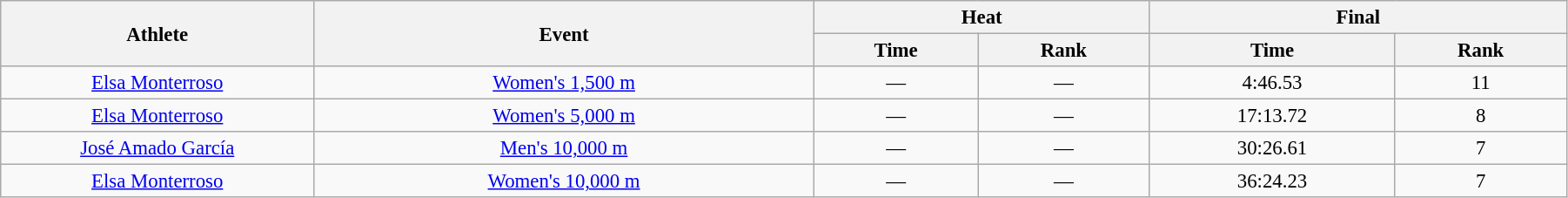<table class="wikitable" style="font-size:95%; text-align:center;" width="95%">
<tr>
<th rowspan="2">Athlete</th>
<th rowspan="2">Event</th>
<th colspan="2">Heat</th>
<th colspan="2">Final</th>
</tr>
<tr>
<th>Time</th>
<th>Rank</th>
<th>Time</th>
<th>Rank</th>
</tr>
<tr>
<td width=20%><a href='#'>Elsa Monterroso</a></td>
<td><a href='#'>Women's 1,500 m</a></td>
<td>—</td>
<td>—</td>
<td>4:46.53</td>
<td>11</td>
</tr>
<tr>
<td width=20%><a href='#'>Elsa Monterroso</a></td>
<td><a href='#'>Women's 5,000 m</a></td>
<td>—</td>
<td>—</td>
<td>17:13.72</td>
<td>8</td>
</tr>
<tr>
<td width=20%><a href='#'>José Amado García</a></td>
<td><a href='#'>Men's 10,000 m</a></td>
<td>—</td>
<td>—</td>
<td>30:26.61</td>
<td>7</td>
</tr>
<tr>
<td width=20%><a href='#'>Elsa Monterroso</a></td>
<td><a href='#'>Women's 10,000 m</a></td>
<td>—</td>
<td>—</td>
<td>36:24.23</td>
<td>7</td>
</tr>
</table>
